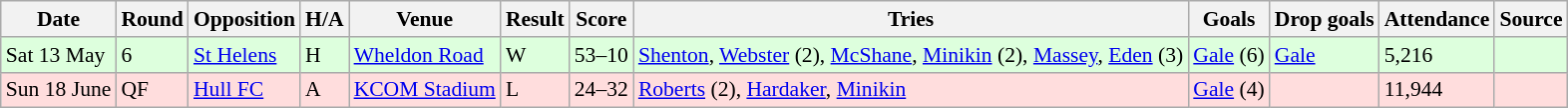<table class="wikitable" style="font-size:90%;">
<tr>
<th>Date</th>
<th>Round</th>
<th>Opposition</th>
<th>H/A</th>
<th>Venue</th>
<th>Result</th>
<th>Score</th>
<th>Tries</th>
<th>Goals</th>
<th>Drop goals</th>
<th>Attendance</th>
<th>Source</th>
</tr>
<tr style="background:#ddffdd;">
<td>Sat 13 May</td>
<td>6</td>
<td> <a href='#'>St Helens</a></td>
<td>H</td>
<td><a href='#'>Wheldon Road</a></td>
<td>W</td>
<td>53–10</td>
<td><a href='#'>Shenton</a>, <a href='#'>Webster</a> (2), <a href='#'>McShane</a>, <a href='#'>Minikin</a> (2), <a href='#'>Massey</a>, <a href='#'>Eden</a> (3)</td>
<td><a href='#'>Gale</a> (6)</td>
<td><a href='#'>Gale</a></td>
<td>5,216</td>
<td></td>
</tr>
<tr style="background:#ffdddd;">
<td>Sun 18 June</td>
<td>QF</td>
<td> <a href='#'>Hull FC</a></td>
<td>A</td>
<td><a href='#'>KCOM Stadium</a></td>
<td>L</td>
<td>24–32</td>
<td><a href='#'>Roberts</a> (2), <a href='#'>Hardaker</a>, <a href='#'>Minikin</a></td>
<td><a href='#'>Gale</a> (4)</td>
<td></td>
<td>11,944</td>
<td></td>
</tr>
</table>
